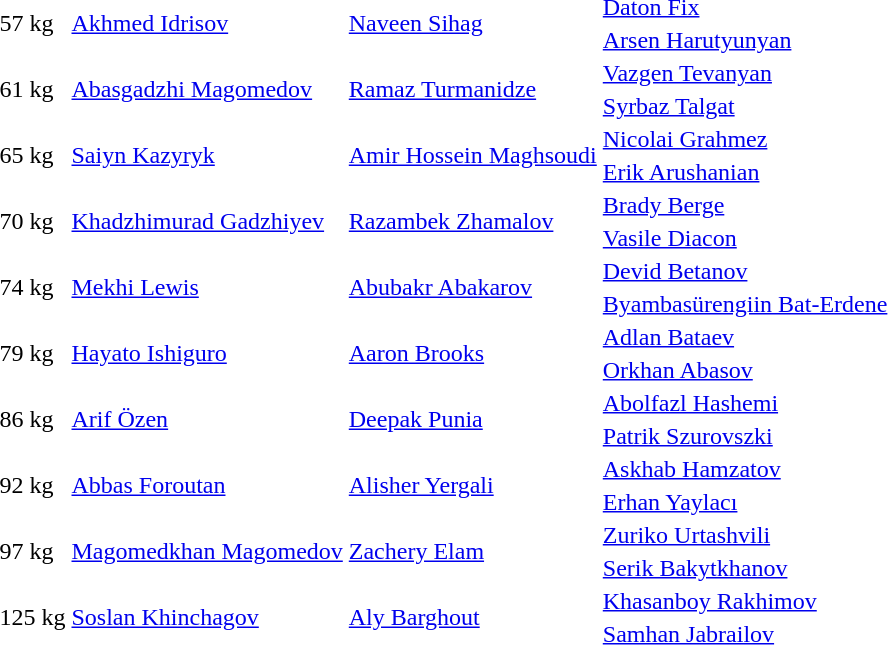<table>
<tr>
<td rowspan=2>57 kg</td>
<td rowspan=2> <a href='#'>Akhmed Idrisov</a></td>
<td rowspan=2> <a href='#'>Naveen Sihag</a></td>
<td> <a href='#'>Daton Fix</a></td>
</tr>
<tr>
<td> <a href='#'>Arsen Harutyunyan</a></td>
</tr>
<tr>
<td rowspan=2>61 kg</td>
<td rowspan=2> <a href='#'>Abasgadzhi Magomedov</a></td>
<td rowspan=2> <a href='#'>Ramaz Turmanidze</a></td>
<td> <a href='#'>Vazgen Tevanyan</a></td>
</tr>
<tr>
<td> <a href='#'>Syrbaz Talgat</a></td>
</tr>
<tr>
<td rowspan=2>65 kg</td>
<td rowspan=2> <a href='#'>Saiyn Kazyryk</a></td>
<td rowspan=2> <a href='#'>Amir Hossein Maghsoudi</a></td>
<td> <a href='#'>Nicolai Grahmez</a></td>
</tr>
<tr>
<td> <a href='#'>Erik Arushanian</a></td>
</tr>
<tr>
<td rowspan=2>70 kg</td>
<td rowspan=2> <a href='#'>Khadzhimurad Gadzhiyev</a></td>
<td rowspan=2> <a href='#'>Razambek Zhamalov</a></td>
<td> <a href='#'>Brady Berge</a></td>
</tr>
<tr>
<td> <a href='#'>Vasile Diacon</a></td>
</tr>
<tr>
<td rowspan=2>74 kg</td>
<td rowspan=2> <a href='#'>Mekhi Lewis</a></td>
<td rowspan=2> <a href='#'>Abubakr Abakarov</a></td>
<td> <a href='#'>Devid Betanov</a></td>
</tr>
<tr>
<td> <a href='#'>Byambasürengiin Bat-Erdene</a></td>
</tr>
<tr>
<td rowspan=2>79 kg</td>
<td rowspan=2> <a href='#'>Hayato Ishiguro</a></td>
<td rowspan=2> <a href='#'>Aaron Brooks</a></td>
<td> <a href='#'>Adlan Bataev</a></td>
</tr>
<tr>
<td> <a href='#'>Orkhan Abasov</a></td>
</tr>
<tr>
<td rowspan=2>86 kg</td>
<td rowspan=2> <a href='#'>Arif Özen</a></td>
<td rowspan=2> <a href='#'>Deepak Punia</a></td>
<td> <a href='#'>Abolfazl Hashemi</a></td>
</tr>
<tr>
<td> <a href='#'>Patrik Szurovszki</a></td>
</tr>
<tr>
<td rowspan=2>92 kg</td>
<td rowspan=2> <a href='#'>Abbas Foroutan</a></td>
<td rowspan=2> <a href='#'>Alisher Yergali</a></td>
<td> <a href='#'>Askhab Hamzatov</a></td>
</tr>
<tr>
<td> <a href='#'>Erhan Yaylacı</a></td>
</tr>
<tr>
<td rowspan=2>97 kg</td>
<td rowspan=2> <a href='#'>Magomedkhan Magomedov</a></td>
<td rowspan=2> <a href='#'>Zachery Elam</a></td>
<td> <a href='#'>Zuriko Urtashvili</a></td>
</tr>
<tr>
<td> <a href='#'>Serik Bakytkhanov</a></td>
</tr>
<tr>
<td rowspan=2>125 kg</td>
<td rowspan=2> <a href='#'>Soslan Khinchagov</a></td>
<td rowspan=2> <a href='#'>Aly Barghout</a></td>
<td> <a href='#'>Khasanboy Rakhimov</a></td>
</tr>
<tr>
<td> <a href='#'>Samhan Jabrailov</a></td>
</tr>
</table>
